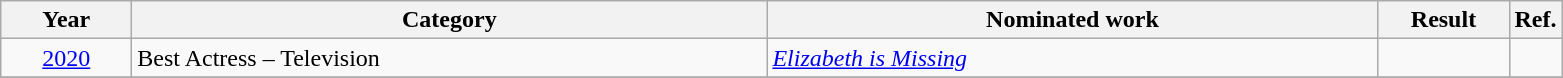<table class=wikitable>
<tr>
<th scope="col" style="width:5em;">Year</th>
<th scope="col" style="width:26em;">Category</th>
<th scope="col" style="width:25em;">Nominated work</th>
<th scope="col" style="width:5em;">Result</th>
<th>Ref.</th>
</tr>
<tr>
<td style="text-align:center;"><a href='#'>2020</a></td>
<td>Best Actress – Television</td>
<td><em><a href='#'>Elizabeth is Missing</a></em></td>
<td></td>
<td></td>
</tr>
<tr>
</tr>
</table>
